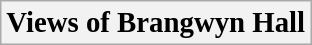<table class="wikitable">
<tr>
<th><big>Views of Brangwyn Hall</big><br></th>
</tr>
</table>
